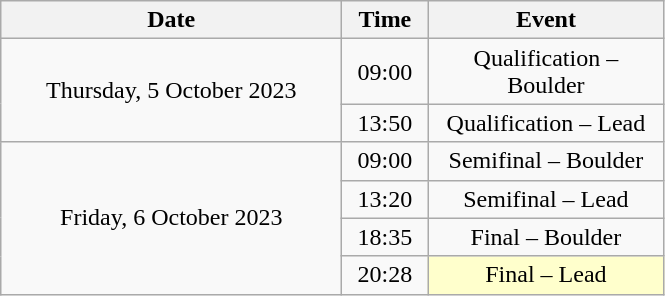<table class = "wikitable" style="text-align:center;">
<tr>
<th width=220>Date</th>
<th width=50>Time</th>
<th width=150>Event</th>
</tr>
<tr>
<td rowspan=2>Thursday, 5 October 2023</td>
<td>09:00</td>
<td>Qualification – Boulder</td>
</tr>
<tr>
<td>13:50</td>
<td>Qualification – Lead</td>
</tr>
<tr>
<td rowspan=4>Friday, 6 October 2023</td>
<td>09:00</td>
<td>Semifinal – Boulder</td>
</tr>
<tr>
<td>13:20</td>
<td>Semifinal – Lead</td>
</tr>
<tr>
<td>18:35</td>
<td>Final – Boulder</td>
</tr>
<tr>
<td>20:28</td>
<td bgcolor=ffffcc>Final – Lead</td>
</tr>
</table>
